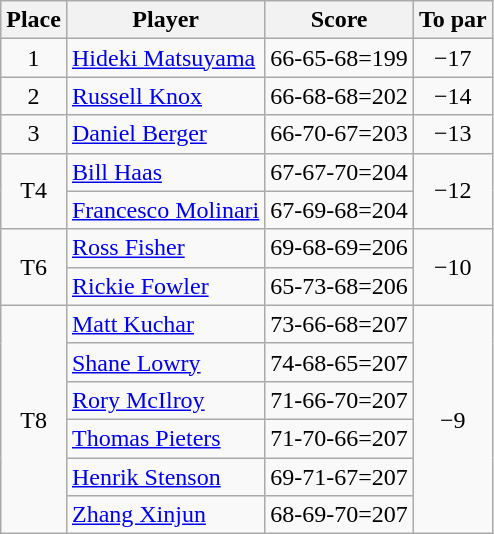<table class="wikitable">
<tr>
<th>Place</th>
<th>Player</th>
<th>Score</th>
<th>To par</th>
</tr>
<tr>
<td align=center>1</td>
<td> <a href='#'>Hideki Matsuyama</a></td>
<td>66-65-68=199</td>
<td align=center>−17</td>
</tr>
<tr>
<td align=center>2</td>
<td> <a href='#'>Russell Knox</a></td>
<td>66-68-68=202</td>
<td align=center>−14</td>
</tr>
<tr>
<td align=center>3</td>
<td> <a href='#'>Daniel Berger</a></td>
<td>66-70-67=203</td>
<td align=center>−13</td>
</tr>
<tr>
<td rowspan=2 align=center>T4</td>
<td> <a href='#'>Bill Haas</a></td>
<td>67-67-70=204</td>
<td rowspan=2 align=center>−12</td>
</tr>
<tr>
<td> <a href='#'>Francesco Molinari</a></td>
<td>67-69-68=204</td>
</tr>
<tr>
<td rowspan=2 align=center>T6</td>
<td> <a href='#'>Ross Fisher</a></td>
<td>69-68-69=206</td>
<td rowspan=2 align=center>−10</td>
</tr>
<tr>
<td> <a href='#'>Rickie Fowler</a></td>
<td>65-73-68=206</td>
</tr>
<tr>
<td rowspan=6 align=center>T8</td>
<td> <a href='#'>Matt Kuchar</a></td>
<td>73-66-68=207</td>
<td rowspan=6 align=center>−9</td>
</tr>
<tr>
<td> <a href='#'>Shane Lowry</a></td>
<td>74-68-65=207</td>
</tr>
<tr>
<td> <a href='#'>Rory McIlroy</a></td>
<td>71-66-70=207</td>
</tr>
<tr>
<td> <a href='#'>Thomas Pieters</a></td>
<td>71-70-66=207</td>
</tr>
<tr>
<td> <a href='#'>Henrik Stenson</a></td>
<td>69-71-67=207</td>
</tr>
<tr>
<td> <a href='#'>Zhang Xinjun</a></td>
<td>68-69-70=207</td>
</tr>
</table>
